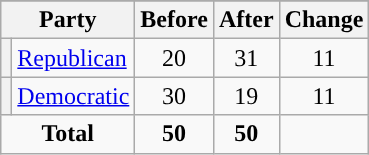<table class="wikitable" style="text-align:center;">
<tr>
</tr>
<tr>
<th colspan=2>Party</th>
<th>Before</th>
<th>After</th>
<th>Change</th>
</tr>
<tr>
<th style="background-color:"></th>
<td style="text-align:left;"><a href='#'>Republican</a></td>
<td>20</td>
<td>31</td>
<td> 11</td>
</tr>
<tr>
<th style="background-color:"></th>
<td style="text-align:left;"><a href='#'>Democratic</a></td>
<td>30</td>
<td>19</td>
<td> 11</td>
</tr>
<tr>
<td colspan=2><strong>Total</strong></td>
<td><strong>50</strong></td>
<td><strong>50</strong></td>
<td></td>
</tr>
</table>
